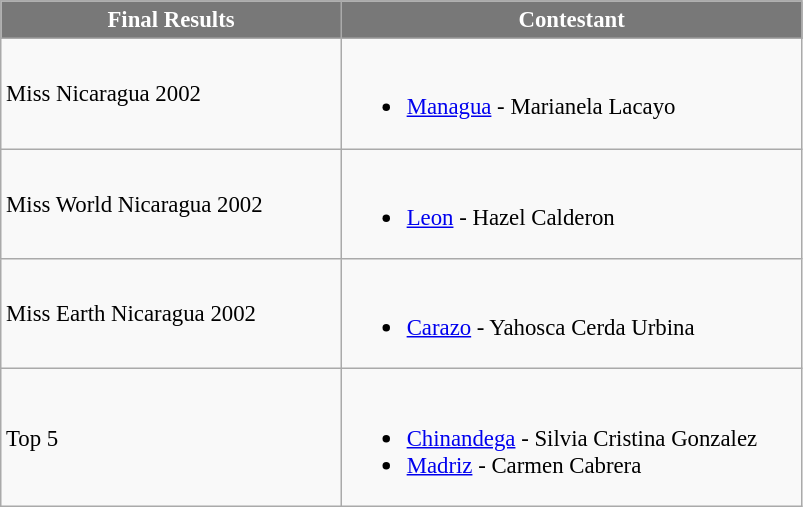<table class="wikitable sortable" style="font-size: 95%;">
<tr>
<th width="220" style="background-color:#787878;color:#FFFFFF;">Final Results</th>
<th width="300" style="background-color:#787878;color:#FFFFFF;">Contestant</th>
</tr>
<tr>
<td>Miss Nicaragua 2002</td>
<td><br><ul><li> <a href='#'>Managua</a> - Marianela Lacayo</li></ul></td>
</tr>
<tr>
<td>Miss World Nicaragua 2002</td>
<td><br><ul><li> <a href='#'>Leon</a> - Hazel Calderon</li></ul></td>
</tr>
<tr>
<td>Miss Earth Nicaragua 2002</td>
<td><br><ul><li> <a href='#'>Carazo</a> - Yahosca Cerda Urbina</li></ul></td>
</tr>
<tr>
<td>Top 5</td>
<td><br><ul><li> <a href='#'>Chinandega</a> - Silvia Cristina Gonzalez</li><li> <a href='#'>Madriz</a> - Carmen Cabrera</li></ul></td>
</tr>
</table>
